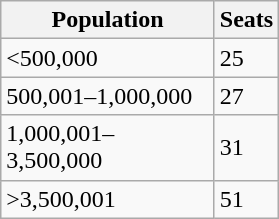<table class="wikitable" style="text-align:left;">
<tr>
<th width="135">Population</th>
<th width="35">Seats</th>
</tr>
<tr>
<td><500,000</td>
<td>25</td>
</tr>
<tr>
<td>500,001–1,000,000</td>
<td>27</td>
</tr>
<tr>
<td>1,000,001–3,500,000</td>
<td>31</td>
</tr>
<tr>
<td>>3,500,001</td>
<td>51</td>
</tr>
</table>
